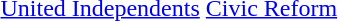<table>
<tr>
<td></td>
<td></td>
<td></td>
<td> <a href='#'>United Independents</a></td>
<td> <a href='#'>Civic Reform</a></td>
<td></td>
</tr>
</table>
